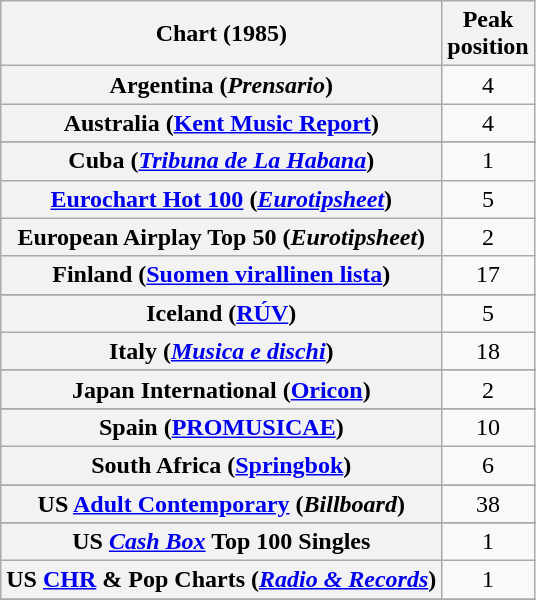<table class="wikitable sortable plainrowheaders" style="text-align:center">
<tr>
<th>Chart (1985)</th>
<th>Peak<br>position</th>
</tr>
<tr>
<th scope="row">Argentina (<em>Prensario</em>)</th>
<td>4</td>
</tr>
<tr>
<th scope="row">Australia (<a href='#'>Kent Music Report</a>)</th>
<td>4</td>
</tr>
<tr>
</tr>
<tr>
</tr>
<tr>
</tr>
<tr>
<th scope="row">Cuba (<em><a href='#'>Tribuna de La Habana</a></em>)</th>
<td>1</td>
</tr>
<tr>
<th scope="row"><a href='#'>Eurochart Hot 100</a> (<em><a href='#'>Eurotipsheet</a></em>)</th>
<td>5</td>
</tr>
<tr>
<th scope="row">European Airplay Top 50 (<em>Eurotipsheet</em>)</th>
<td>2</td>
</tr>
<tr>
<th scope="row">Finland (<a href='#'>Suomen virallinen lista</a>)</th>
<td align="center">17</td>
</tr>
<tr>
</tr>
<tr>
<th scope="row">Iceland (<a href='#'>RÚV</a>)</th>
<td>5</td>
</tr>
<tr>
<th scope="row">Italy (<em><a href='#'>Musica e dischi</a></em>)</th>
<td>18</td>
</tr>
<tr>
</tr>
<tr>
<th scope="row">Japan International (<a href='#'>Oricon</a>)</th>
<td>2</td>
</tr>
<tr>
</tr>
<tr>
</tr>
<tr>
</tr>
<tr>
<th scope="row">Spain (<a href='#'>PROMUSICAE</a>)</th>
<td>10</td>
</tr>
<tr>
<th scope="row">South Africa (<a href='#'>Springbok</a>)</th>
<td>6</td>
</tr>
<tr>
</tr>
<tr>
</tr>
<tr>
</tr>
<tr>
<th scope="row">US <a href='#'>Adult Contemporary</a> (<em>Billboard</em>)</th>
<td>38</td>
</tr>
<tr>
</tr>
<tr>
</tr>
<tr>
</tr>
<tr>
<th scope="row">US <em><a href='#'>Cash Box</a></em> Top 100 Singles</th>
<td>1</td>
</tr>
<tr>
<th scope="row">US <a href='#'>CHR</a> & Pop Charts (<em><a href='#'>Radio & Records</a></em>)</th>
<td>1</td>
</tr>
<tr>
</tr>
</table>
